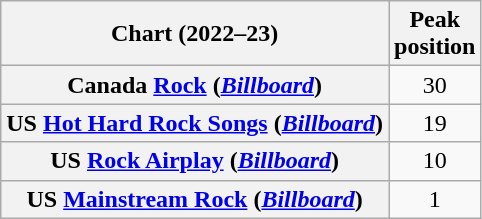<table class="wikitable sortable plainrowheaders" style="text-align:center">
<tr>
<th scope="col">Chart (2022–23)</th>
<th scope="col">Peak<br>position</th>
</tr>
<tr>
<th scope="row">Canada <a href='#'>Rock</a> (<em><a href='#'>Billboard</a></em>)</th>
<td>30</td>
</tr>
<tr>
<th scope="row">US <a href='#'>Hot Hard Rock Songs</a>  (<em><a href='#'>Billboard</a></em>)</th>
<td>19</td>
</tr>
<tr>
<th scope="row">US <a href='#'>Rock Airplay</a>  (<em><a href='#'>Billboard</a></em>)</th>
<td>10</td>
</tr>
<tr>
<th scope="row">US <a href='#'>Mainstream Rock</a> (<em><a href='#'>Billboard</a></em>)</th>
<td>1</td>
</tr>
</table>
